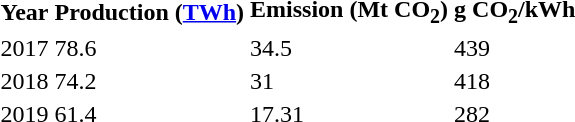<table>
<tr>
<th>Year</th>
<th>Production (<a href='#'>TWh</a>)</th>
<th>Emission (Mt CO<sub>2</sub>)</th>
<th>g CO<sub>2</sub>/kWh</th>
</tr>
<tr --->
<td>2017</td>
<td>78.6</td>
<td>34.5</td>
<td>439</td>
</tr>
<tr --->
<td>2018</td>
<td>74.2</td>
<td>31</td>
<td>418</td>
</tr>
<tr --->
<td>2019</td>
<td>61.4</td>
<td>17.31</td>
<td>282</td>
</tr>
<tr --->
</tr>
</table>
